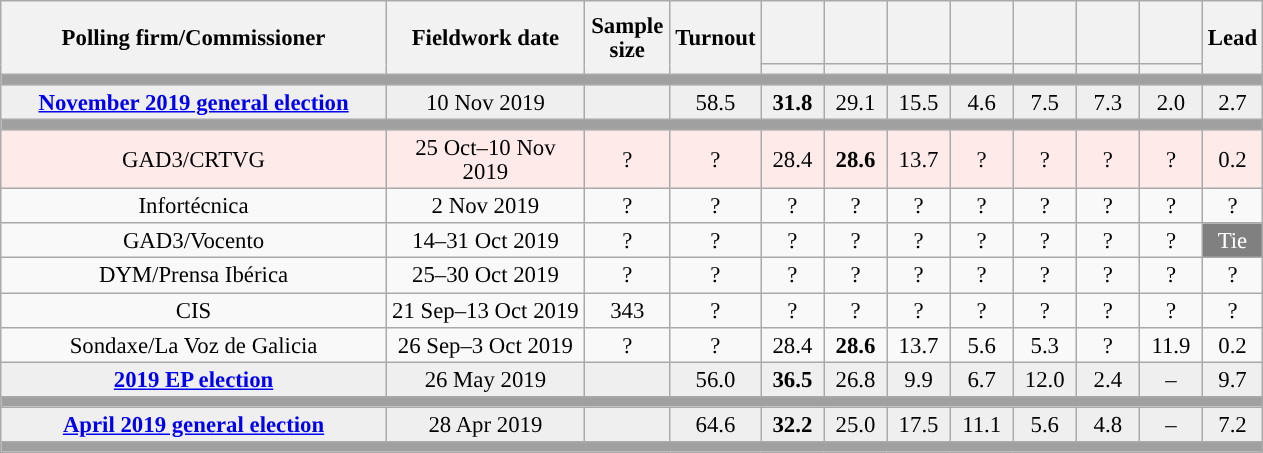<table class="wikitable collapsible collapsed" style="text-align:center; font-size:95%; line-height:16px;">
<tr style="height:42px;">
<th style="width:250px;" rowspan="2">Polling firm/Commissioner</th>
<th style="width:125px;" rowspan="2">Fieldwork date</th>
<th style="width:50px;" rowspan="2">Sample size</th>
<th style="width:45px;" rowspan="2">Turnout</th>
<th style="width:35px;"></th>
<th style="width:35px;"></th>
<th style="width:35px;"></th>
<th style="width:35px;"></th>
<th style="width:35px;"></th>
<th style="width:35px;"></th>
<th style="width:35px;"></th>
<th style="width:30px;" rowspan="2">Lead</th>
</tr>
<tr>
<th style="color:inherit;background:"></th>
<th style="color:inherit;background:"></th>
<th style="color:inherit;background:"></th>
<th style="color:inherit;background:"></th>
<th style="color:inherit;background:"></th>
<th style="color:inherit;background:"></th>
<th style="color:inherit;background:"></th>
</tr>
<tr>
<td colspan="12" style="background:#A0A0A0"></td>
</tr>
<tr style="background:#EFEFEF;">
<td><strong><a href='#'>November 2019 general election</a></strong></td>
<td>10 Nov 2019</td>
<td></td>
<td>58.5</td>
<td><strong>31.8</strong><br></td>
<td>29.1<br></td>
<td>15.5<br></td>
<td>4.6<br></td>
<td>7.5<br></td>
<td>7.3<br></td>
<td>2.0<br></td>
<td style="background:">2.7</td>
</tr>
<tr>
<td colspan="12" style="background:#A0A0A0"></td>
</tr>
<tr style="background:#FFEAEA;">
<td>GAD3/CRTVG</td>
<td>25 Oct–10 Nov 2019</td>
<td>?</td>
<td>?</td>
<td>28.4<br></td>
<td><strong>28.6</strong><br></td>
<td>13.7<br></td>
<td>?<br></td>
<td>?<br></td>
<td>?<br></td>
<td>?<br></td>
<td style="background:">0.2</td>
</tr>
<tr>
<td>Infortécnica</td>
<td>2 Nov 2019</td>
<td>?</td>
<td>?</td>
<td>?<br></td>
<td>?<br></td>
<td>?<br></td>
<td>?<br></td>
<td>?<br></td>
<td>?<br></td>
<td>?<br></td>
<td style="background:">?</td>
</tr>
<tr>
<td>GAD3/Vocento</td>
<td>14–31 Oct 2019</td>
<td>?</td>
<td>?</td>
<td>?<br></td>
<td>?<br></td>
<td>?<br></td>
<td>?<br></td>
<td>?<br></td>
<td>?<br></td>
<td>?<br></td>
<td style="background:gray;color:white;">Tie</td>
</tr>
<tr>
<td>DYM/Prensa Ibérica</td>
<td>25–30 Oct 2019</td>
<td>?</td>
<td>?</td>
<td>?<br></td>
<td>?<br></td>
<td>?<br></td>
<td>?<br></td>
<td>?<br></td>
<td>?<br></td>
<td>?<br></td>
<td style="background:">?</td>
</tr>
<tr>
<td>CIS</td>
<td>21 Sep–13 Oct 2019</td>
<td>343</td>
<td>?</td>
<td>?<br></td>
<td>?<br></td>
<td>?<br></td>
<td>?<br></td>
<td>?<br></td>
<td>?<br></td>
<td>?<br></td>
<td style="background:">?</td>
</tr>
<tr>
<td>Sondaxe/La Voz de Galicia</td>
<td>26 Sep–3 Oct 2019</td>
<td>?</td>
<td>?</td>
<td>28.4<br></td>
<td><strong>28.6</strong><br></td>
<td>13.7<br></td>
<td>5.6<br></td>
<td>5.3<br></td>
<td>?<br></td>
<td>11.9<br></td>
<td style="background:">0.2</td>
</tr>
<tr style="background:#EFEFEF;">
<td><strong><a href='#'>2019 EP election</a></strong></td>
<td>26 May 2019</td>
<td></td>
<td>56.0</td>
<td><strong>36.5</strong><br></td>
<td>26.8<br></td>
<td>9.9<br></td>
<td>6.7<br></td>
<td>12.0<br></td>
<td>2.4<br></td>
<td>–</td>
<td style="background:">9.7</td>
</tr>
<tr>
<td colspan="12" style="background:#A0A0A0"></td>
</tr>
<tr style="background:#EFEFEF;">
<td><strong><a href='#'>April 2019 general election</a></strong></td>
<td>28 Apr 2019</td>
<td></td>
<td>64.6</td>
<td><strong>32.2</strong><br></td>
<td>25.0<br></td>
<td>17.5<br></td>
<td>11.1<br></td>
<td>5.6<br></td>
<td>4.8<br></td>
<td>–</td>
<td style="background:">7.2</td>
</tr>
<tr>
<td colspan="12" style="background:#A0A0A0"></td>
</tr>
</table>
